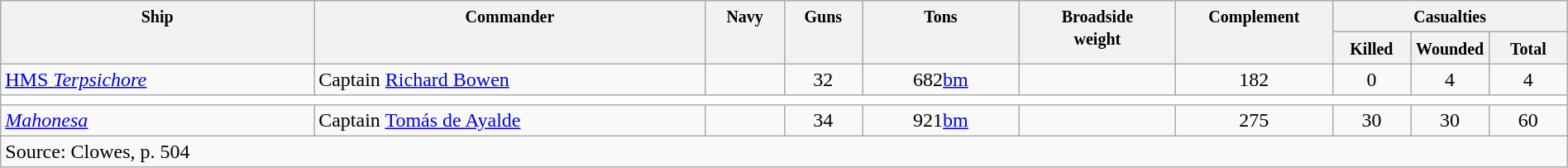<table class="wikitable" style="width:100%;">
<tr valign="top">
<th style="width:20%; text-align:center;" rowspan="2"><small> Ship </small></th>
<th style="width:25%; text-align:center;" rowspan="2"><small> Commander </small></th>
<th style="width:5%; text-align:center;" rowspan="2"><small> Navy </small></th>
<th style="width:5%; text-align:center;" rowspan="2"><small> Guns </small></th>
<th style="width:10%; text-align:center;" rowspan="2"><small> Tons </small></th>
<th style="width:10%; text-align:center;" rowspan="2"><small> Broadside<br>weight</small></th>
<th style="width:10%; text-align:center;" rowspan="2"><small> Complement</small></th>
<th style="width:15%; text-align:center;" colspan="3"><small> Casualties</small></th>
</tr>
<tr valign="top">
<th style="width:5%; text-align:center;"><small> Killed </small></th>
<th style="width:5%; text-align:center;"><small> Wounded </small></th>
<th style="width:5%; text-align:center;"><small> Total</small></th>
</tr>
<tr valign="top">
<td style="text-align:left;"><a href='#'>HMS <em>Terpsichore</em></a></td>
<td align= left>Captain <a href='#'>Richard Bowen</a></td>
<td style="text-align:center;"></td>
<td style="text-align:center;">32</td>
<td style="text-align:center;">682<a href='#'>bm</a></td>
<td style="text-align:center;"><small></small></td>
<td style="text-align:center;">182</td>
<td style="text-align:center;">0</td>
<td style="text-align:center;">4</td>
<td style="text-align:center;">4</td>
</tr>
<tr valign="top">
<th colspan="10" style="background:white;"></th>
</tr>
<tr valign="top">
<td style="text-align:left;"><a href='#'><em>Mahonesa</em></a></td>
<td align= left>Captain <a href='#'>Tomás de Ayalde</a></td>
<td style="text-align:center;"></td>
<td style="text-align:center;">34</td>
<td style="text-align:center;">921<a href='#'>bm</a></td>
<td style="text-align:center;"><small></small></td>
<td style="text-align:center;">275</td>
<td style="text-align:center;">30</td>
<td style="text-align:center;">30</td>
<td style="text-align:center;">60</td>
</tr>
<tr valign="top">
<td colspan="10" style="text-align:left;">Source: Clowes, p. 504</td>
</tr>
</table>
